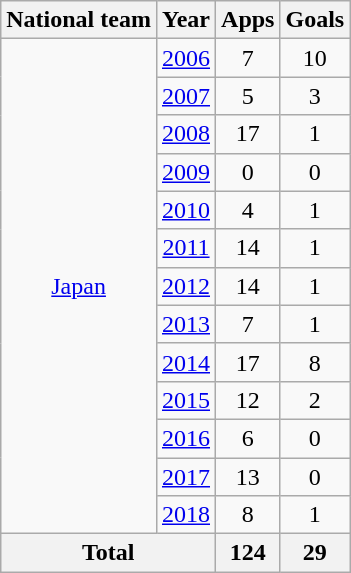<table class="wikitable" style="text-align:center">
<tr>
<th>National team</th>
<th>Year</th>
<th>Apps</th>
<th>Goals</th>
</tr>
<tr>
<td rowspan="13"><a href='#'>Japan</a></td>
<td><a href='#'>2006</a></td>
<td>7</td>
<td>10</td>
</tr>
<tr>
<td><a href='#'>2007</a></td>
<td>5</td>
<td>3</td>
</tr>
<tr>
<td><a href='#'>2008</a></td>
<td>17</td>
<td>1</td>
</tr>
<tr>
<td><a href='#'>2009</a></td>
<td>0</td>
<td>0</td>
</tr>
<tr>
<td><a href='#'>2010</a></td>
<td>4</td>
<td>1</td>
</tr>
<tr>
<td><a href='#'>2011</a></td>
<td>14</td>
<td>1</td>
</tr>
<tr>
<td><a href='#'>2012</a></td>
<td>14</td>
<td>1</td>
</tr>
<tr>
<td><a href='#'>2013</a></td>
<td>7</td>
<td>1</td>
</tr>
<tr>
<td><a href='#'>2014</a></td>
<td>17</td>
<td>8</td>
</tr>
<tr>
<td><a href='#'>2015</a></td>
<td>12</td>
<td>2</td>
</tr>
<tr>
<td><a href='#'>2016</a></td>
<td>6</td>
<td>0</td>
</tr>
<tr>
<td><a href='#'>2017</a></td>
<td>13</td>
<td>0</td>
</tr>
<tr>
<td><a href='#'>2018</a></td>
<td>8</td>
<td>1</td>
</tr>
<tr>
<th colspan="2">Total</th>
<th>124</th>
<th>29</th>
</tr>
</table>
